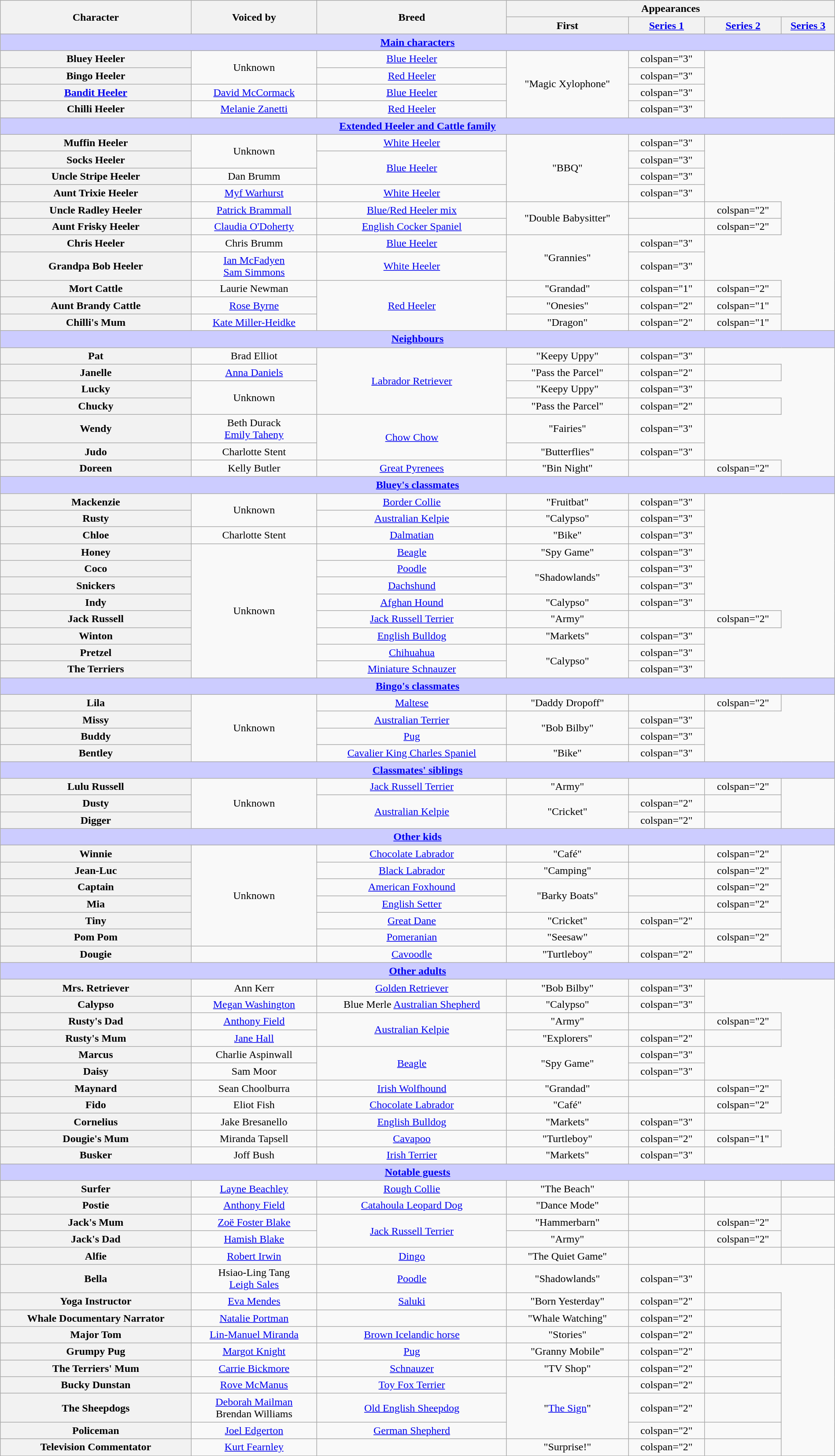<table class="wikitable" style="text-align:center; width:100%">
<tr>
<th scope="col" rowspan="2">Character</th>
<th scope="col" rowspan="2">Voiced by</th>
<th scope="col" rowspan="2">Breed</th>
<th scope="col" colspan="5">Appearances</th>
</tr>
<tr>
<th scope="col">First</th>
<th scope="col"><a href='#'>Series 1</a></th>
<th scope="col"><a href='#'>Series 2</a></th>
<th scope="col"><a href='#'>Series 3</a></th>
</tr>
<tr>
<th colspan="7" style="background-color:#ccccff;"><a href='#'>Main characters</a></th>
</tr>
<tr>
<th scope="row">Bluey Heeler</th>
<td rowspan="2">Unknown</td>
<td><a href='#'>Blue Heeler</a></td>
<td rowspan="4">"Magic Xylophone"</td>
<td>colspan="3" </td>
</tr>
<tr>
<th scope="row">Bingo Heeler</th>
<td><a href='#'>Red Heeler</a></td>
<td>colspan="3" </td>
</tr>
<tr>
<th scope="row"><a href='#'>Bandit Heeler</a><br></th>
<td><a href='#'>David McCormack</a></td>
<td><a href='#'>Blue Heeler</a></td>
<td>colspan="3" </td>
</tr>
<tr>
<th scope="row">Chilli Heeler<br></th>
<td><a href='#'>Melanie Zanetti</a></td>
<td><a href='#'>Red Heeler</a></td>
<td>colspan="3" </td>
</tr>
<tr>
<th colspan="7" style="background-color:#ccccff;"><a href='#'>Extended Heeler and Cattle family</a></th>
</tr>
<tr>
<th scope="row">Muffin Heeler</th>
<td rowspan="2">Unknown</td>
<td><a href='#'>White Heeler</a></td>
<td rowspan="4">"BBQ"</td>
<td>colspan="3" </td>
</tr>
<tr>
<th scope="row">Socks Heeler</th>
<td rowspan="2"><a href='#'>Blue Heeler</a></td>
<td>colspan="3" </td>
</tr>
<tr>
<th scope="row">Uncle Stripe Heeler</th>
<td>Dan Brumm</td>
<td>colspan="3" </td>
</tr>
<tr>
<th scope="row">Aunt Trixie Heeler</th>
<td><a href='#'>Myf Warhurst</a></td>
<td><a href='#'>White Heeler</a></td>
<td>colspan="3" </td>
</tr>
<tr>
<th scope="row">Uncle Radley Heeler</th>
<td><a href='#'>Patrick Brammall</a></td>
<td><a href='#'>Blue/Red Heeler mix</a></td>
<td rowspan="2">"Double Babysitter"</td>
<td></td>
<td>colspan="2" </td>
</tr>
<tr>
<th scope="row">Aunt Frisky Heeler</th>
<td><a href='#'>Claudia O'Doherty</a></td>
<td><a href='#'>English Cocker Spaniel</a></td>
<td></td>
<td>colspan="2" </td>
</tr>
<tr>
<th scope="row">Chris Heeler<br></th>
<td>Chris Brumm</td>
<td><a href='#'>Blue Heeler</a></td>
<td rowspan="2">"Grannies"</td>
<td>colspan="3" </td>
</tr>
<tr>
<th scope="row">Grandpa Bob Heeler<br></th>
<td><a href='#'>Ian McFadyen</a><br><a href='#'>Sam Simmons</a></td>
<td><a href='#'>White Heeler</a></td>
<td>colspan="3" </td>
</tr>
<tr>
<th scope="row">Mort Cattle<br></th>
<td>Laurie Newman</td>
<td rowspan="3"><a href='#'>Red Heeler</a></td>
<td>"Grandad"</td>
<td>colspan="1" </td>
<td>colspan="2" </td>
</tr>
<tr>
<th scope="row">Aunt Brandy Cattle</th>
<td><a href='#'>Rose Byrne</a></td>
<td>"Onesies"</td>
<td>colspan="2" </td>
<td>colspan="1" </td>
</tr>
<tr>
<th scope="row">Chilli's Mum</th>
<td><a href='#'>Kate Miller-Heidke</a></td>
<td>"Dragon"</td>
<td>colspan="2" </td>
<td>colspan="1" </td>
</tr>
<tr>
<th colspan="7" style="background-color:#ccccff;"><a href='#'>Neighbours</a></th>
</tr>
<tr>
<th scope="row">Pat<br></th>
<td>Brad Elliot</td>
<td rowspan="4"><a href='#'>Labrador Retriever</a></td>
<td>"Keepy Uppy"</td>
<td>colspan="3" </td>
</tr>
<tr>
<th scope="row">Janelle<br></th>
<td><a href='#'>Anna Daniels</a></td>
<td>"Pass the Parcel"</td>
<td>colspan="2" </td>
<td></td>
</tr>
<tr>
<th scope="row">Lucky</th>
<td rowspan="2">Unknown</td>
<td>"Keepy Uppy"</td>
<td>colspan="3" </td>
</tr>
<tr>
<th scope="row">Chucky</th>
<td>"Pass the Parcel"</td>
<td>colspan="2" </td>
<td></td>
</tr>
<tr>
<th scope="row">Wendy</th>
<td>Beth Durack<br><a href='#'>Emily Taheny</a></td>
<td rowspan="2"><a href='#'>Chow Chow</a></td>
<td>"Fairies"</td>
<td>colspan="3" </td>
</tr>
<tr>
<th scope="row">Judo</th>
<td>Charlotte Stent</td>
<td>"Butterflies"</td>
<td>colspan="3" </td>
</tr>
<tr>
<th scope="row">Doreen</th>
<td>Kelly Butler</td>
<td><a href='#'>Great Pyrenees</a></td>
<td>"Bin Night"</td>
<td></td>
<td>colspan="2" </td>
</tr>
<tr>
<th colspan="7" style="background-color:#ccccff;"><a href='#'>Bluey's classmates</a></th>
</tr>
<tr>
<th scope="row">Mackenzie</th>
<td rowspan="2">Unknown</td>
<td><a href='#'>Border Collie</a></td>
<td>"Fruitbat"</td>
<td>colspan="3" </td>
</tr>
<tr>
<th scope="row">Rusty</th>
<td><a href='#'>Australian Kelpie</a></td>
<td>"Calypso"</td>
<td>colspan="3" </td>
</tr>
<tr>
<th scope="row">Chloe</th>
<td>Charlotte Stent</td>
<td><a href='#'>Dalmatian</a></td>
<td>"Bike"</td>
<td>colspan="3" </td>
</tr>
<tr>
<th scope="row">Honey</th>
<td rowspan="8">Unknown</td>
<td><a href='#'>Beagle</a></td>
<td>"Spy Game"</td>
<td>colspan="3" </td>
</tr>
<tr>
<th scope="row">Coco</th>
<td><a href='#'>Poodle</a></td>
<td rowspan="2">"Shadowlands"</td>
<td>colspan="3" </td>
</tr>
<tr>
<th scope="row">Snickers</th>
<td><a href='#'>Dachshund</a></td>
<td>colspan="3" </td>
</tr>
<tr>
<th scope="row">Indy</th>
<td><a href='#'>Afghan Hound</a></td>
<td>"Calypso"</td>
<td>colspan="3" </td>
</tr>
<tr>
<th scope="row">Jack Russell</th>
<td><a href='#'>Jack Russell Terrier</a></td>
<td>"Army"</td>
<td></td>
<td>colspan="2" </td>
</tr>
<tr>
<th scope="row">Winton</th>
<td><a href='#'>English Bulldog</a></td>
<td>"Markets"</td>
<td>colspan="3" </td>
</tr>
<tr>
<th scope="row">Pretzel</th>
<td><a href='#'>Chihuahua</a></td>
<td rowspan="2">"Calypso"</td>
<td>colspan="3" </td>
</tr>
<tr>
<th scope="row">The Terriers</th>
<td><a href='#'>Miniature Schnauzer</a></td>
<td>colspan="3" </td>
</tr>
<tr>
<th colspan="7" style="background-color:#ccccff;"><a href='#'>Bingo's classmates</a></th>
</tr>
<tr>
<th scope="row">Lila</th>
<td rowspan="4">Unknown</td>
<td><a href='#'>Maltese</a></td>
<td>"Daddy Dropoff"</td>
<td></td>
<td>colspan="2" </td>
</tr>
<tr>
<th scope="row">Missy</th>
<td><a href='#'>Australian Terrier</a></td>
<td rowspan="2">"Bob Bilby"</td>
<td>colspan="3" </td>
</tr>
<tr>
<th scope="row">Buddy</th>
<td><a href='#'>Pug</a></td>
<td>colspan="3" </td>
</tr>
<tr>
<th scope="row">Bentley</th>
<td><a href='#'>Cavalier King Charles Spaniel</a></td>
<td>"Bike"</td>
<td>colspan="3" </td>
</tr>
<tr>
<th colspan="7" style="background-color:#ccccff;"><a href='#'>Classmates' siblings</a></th>
</tr>
<tr>
<th scope="row">Lulu Russell</th>
<td rowspan="3">Unknown</td>
<td><a href='#'>Jack Russell Terrier</a></td>
<td>"Army"</td>
<td></td>
<td>colspan="2" </td>
</tr>
<tr>
<th scope="row">Dusty</th>
<td rowspan="2"><a href='#'>Australian Kelpie</a></td>
<td rowspan="2">"Cricket"</td>
<td>colspan="2" </td>
<td></td>
</tr>
<tr>
<th scope="row">Digger</th>
<td>colspan="2" </td>
<td></td>
</tr>
<tr>
<th colspan="7" style="background-color:#ccccff;"><a href='#'>Other kids</a></th>
</tr>
<tr>
<th scope="row">Winnie</th>
<td rowspan="6">Unknown</td>
<td><a href='#'>Chocolate Labrador</a></td>
<td>"Café"</td>
<td></td>
<td>colspan="2" </td>
</tr>
<tr>
<th scope="row">Jean-Luc</th>
<td><a href='#'>Black Labrador</a></td>
<td>"Camping"</td>
<td></td>
<td>colspan="2" </td>
</tr>
<tr>
<th scope="row">Captain</th>
<td><a href='#'>American Foxhound</a></td>
<td rowspan="2">"Barky Boats"</td>
<td></td>
<td>colspan="2" </td>
</tr>
<tr>
<th scope="row">Mia</th>
<td><a href='#'>English Setter</a></td>
<td></td>
<td>colspan="2" </td>
</tr>
<tr>
<th scope="row">Tiny</th>
<td><a href='#'>Great Dane</a></td>
<td>"Cricket"</td>
<td>colspan="2" </td>
<td></td>
</tr>
<tr>
<th scope="row">Pom Pom</th>
<td><a href='#'>Pomeranian</a></td>
<td>"Seesaw"</td>
<td></td>
<td>colspan="2" </td>
</tr>
<tr>
<th scope="row">Dougie</th>
<td></td>
<td><a href='#'>Cavoodle</a></td>
<td>"Turtleboy"</td>
<td>colspan="2" </td>
<td></td>
</tr>
<tr>
<th colspan="7" style="background-color:#ccccff;"><a href='#'>Other adults</a></th>
</tr>
<tr>
<th scope="row">Mrs. Retriever</th>
<td>Ann Kerr</td>
<td><a href='#'>Golden Retriever</a></td>
<td>"Bob Bilby"</td>
<td>colspan="3" </td>
</tr>
<tr>
<th scope="row">Calypso</th>
<td><a href='#'>Megan Washington</a></td>
<td>Blue Merle <a href='#'>Australian Shepherd</a></td>
<td>"Calypso"</td>
<td>colspan="3" </td>
</tr>
<tr>
<th scope="row">Rusty's Dad</th>
<td><a href='#'>Anthony Field</a></td>
<td rowspan="2"><a href='#'>Australian Kelpie</a></td>
<td>"Army"</td>
<td></td>
<td>colspan="2" </td>
</tr>
<tr>
<th scope="row">Rusty's Mum</th>
<td><a href='#'>Jane Hall</a></td>
<td>"Explorers"</td>
<td>colspan="2" </td>
<td></td>
</tr>
<tr>
<th scope="row">Marcus</th>
<td>Charlie Aspinwall</td>
<td rowspan="2"><a href='#'>Beagle</a></td>
<td rowspan="2">"Spy Game"</td>
<td>colspan="3" </td>
</tr>
<tr>
<th scope="row">Daisy</th>
<td>Sam Moor</td>
<td>colspan="3" </td>
</tr>
<tr>
<th scope="row">Maynard</th>
<td>Sean Choolburra</td>
<td><a href='#'>Irish Wolfhound</a></td>
<td>"Grandad"</td>
<td></td>
<td>colspan="2" </td>
</tr>
<tr>
<th scope="row">Fido</th>
<td>Eliot Fish</td>
<td><a href='#'>Chocolate Labrador</a></td>
<td>"Café"</td>
<td></td>
<td>colspan="2" </td>
</tr>
<tr>
<th scope="row">Cornelius</th>
<td>Jake Bresanello</td>
<td><a href='#'>English Bulldog</a></td>
<td>"Markets"</td>
<td>colspan="3" </td>
</tr>
<tr>
<th scope="row">Dougie's Mum</th>
<td>Miranda Tapsell</td>
<td><a href='#'>Cavapoo</a></td>
<td>"Turtleboy"</td>
<td>colspan="2" </td>
<td>colspan="1" </td>
</tr>
<tr>
<th scope="row">Busker</th>
<td>Joff Bush</td>
<td><a href='#'>Irish Terrier</a></td>
<td>"Markets"</td>
<td>colspan="3" </td>
</tr>
<tr>
<th colspan="7" style="background-color:#ccccff;"><a href='#'>Notable guests</a></th>
</tr>
<tr>
<th scope="row">Surfer</th>
<td><a href='#'>Layne Beachley</a></td>
<td><a href='#'>Rough Collie</a></td>
<td>"The Beach"</td>
<td></td>
<td></td>
<td></td>
</tr>
<tr>
<th scope="row">Postie</th>
<td><a href='#'>Anthony Field</a></td>
<td><a href='#'>Catahoula Leopard Dog</a></td>
<td>"Dance Mode"</td>
<td></td>
<td></td>
<td></td>
</tr>
<tr>
<th scope="row">Jack's Mum</th>
<td><a href='#'>Zoë Foster Blake</a></td>
<td rowspan="2"><a href='#'>Jack Russell Terrier</a></td>
<td>"Hammerbarn"</td>
<td></td>
<td>colspan="2" </td>
</tr>
<tr>
<th scope="row">Jack's Dad</th>
<td><a href='#'>Hamish Blake</a></td>
<td>"Army"</td>
<td></td>
<td>colspan="2" </td>
</tr>
<tr>
<th scope="row">Alfie</th>
<td><a href='#'>Robert Irwin</a></td>
<td><a href='#'>Dingo</a></td>
<td>"The Quiet Game"</td>
<td></td>
<td></td>
<td></td>
</tr>
<tr>
<th scope="row">Bella<br></th>
<td>Hsiao-Ling Tang<br><a href='#'>Leigh Sales</a></td>
<td><a href='#'>Poodle</a></td>
<td>"Shadowlands"</td>
<td>colspan="3" </td>
</tr>
<tr>
<th scope="row">Yoga Instructor</th>
<td><a href='#'>Eva Mendes</a></td>
<td><a href='#'>Saluki</a></td>
<td>"Born Yesterday"</td>
<td>colspan="2"</td>
<td></td>
</tr>
<tr>
<th scope="row">Whale Documentary Narrator</th>
<td><a href='#'>Natalie Portman</a></td>
<td></td>
<td>"Whale Watching"</td>
<td>colspan="2"</td>
<td></td>
</tr>
<tr>
<th scope="row">Major Tom</th>
<td><a href='#'>Lin-Manuel Miranda</a></td>
<td><a href='#'>Brown Icelandic horse</a></td>
<td>"Stories"</td>
<td>colspan="2" </td>
<td></td>
</tr>
<tr>
<th scope="row">Grumpy Pug</th>
<td><a href='#'>Margot Knight</a></td>
<td><a href='#'>Pug</a></td>
<td>"Granny Mobile"</td>
<td>colspan="2"</td>
<td></td>
</tr>
<tr>
<th scope="row">The Terriers' Mum</th>
<td><a href='#'>Carrie Bickmore</a></td>
<td><a href='#'>Schnauzer</a></td>
<td>"TV Shop"</td>
<td>colspan="2"</td>
<td></td>
</tr>
<tr>
<th scope="row">Bucky Dunstan</th>
<td><a href='#'>Rove McManus</a></td>
<td><a href='#'>Toy Fox Terrier</a></td>
<td rowspan="3">"<a href='#'>The Sign</a>"</td>
<td>colspan="2"</td>
<td></td>
</tr>
<tr>
<th scope="row">The Sheepdogs</th>
<td><a href='#'>Deborah Mailman</a><br>Brendan Williams</td>
<td><a href='#'>Old English Sheepdog</a></td>
<td>colspan="2"</td>
<td></td>
</tr>
<tr>
<th scope="row">Policeman</th>
<td><a href='#'>Joel Edgerton</a></td>
<td><a href='#'>German Shepherd</a></td>
<td>colspan="2"</td>
<td></td>
</tr>
<tr>
<th scope="row">Television Commentator</th>
<td><a href='#'>Kurt Fearnley</a></td>
<td></td>
<td>"Surprise!"</td>
<td>colspan="2"</td>
<td></td>
</tr>
</table>
